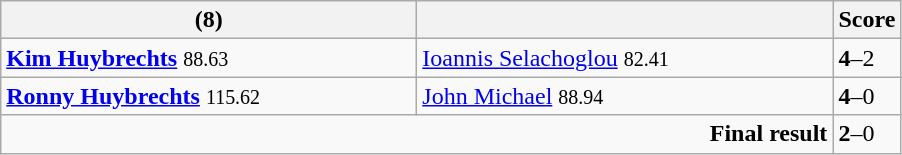<table class="wikitable">
<tr>
<th width=270><strong></strong> (8)</th>
<th width=270></th>
<th>Score</th>
</tr>
<tr>
<td><strong><a href='#'>Kim Huybrechts</a></strong> <small><span>88.63</span></small></td>
<td><a href='#'>Ioannis Selachoglou</a> <small><span>82.41</span></small></td>
<td><strong>4</strong>–2</td>
</tr>
<tr>
<td><strong><a href='#'>Ronny Huybrechts</a></strong> <small><span>115.62</span></small></td>
<td><a href='#'>John Michael</a> <small><span>88.94</span></small></td>
<td><strong>4</strong>–0</td>
</tr>
<tr>
<td colspan="2" align="right"><strong>Final result</strong></td>
<td><strong>2</strong>–0</td>
</tr>
</table>
